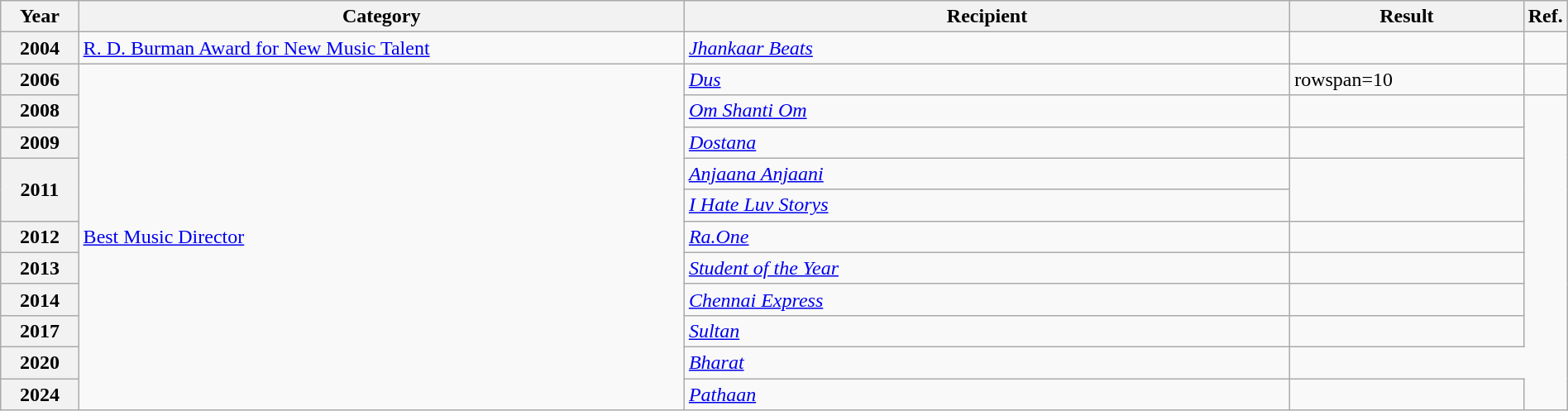<table class="wikitable plainrowheaders" width="100%" "textcolor:#000;">
<tr>
<th scope="col" width=5%><strong>Year</strong></th>
<th scope="col" width=39%><strong>Category</strong></th>
<th scope="col" width=39%><strong>Recipient</strong></th>
<th scope="col" width=15%><strong>Result</strong></th>
<th scope="col" width=2%><strong>Ref.</strong></th>
</tr>
<tr>
<th scope="row">2004</th>
<td><a href='#'>R. D. Burman Award for New Music Talent</a></td>
<td><em><a href='#'>Jhankaar Beats</a></em></td>
<td></td>
<td></td>
</tr>
<tr>
<th scope="row">2006</th>
<td rowspan=11><a href='#'>Best Music Director</a></td>
<td><em><a href='#'>Dus</a></em></td>
<td>rowspan=10 </td>
<td></td>
</tr>
<tr>
<th scope="row">2008</th>
<td><em><a href='#'>Om Shanti Om</a></em></td>
<td></td>
</tr>
<tr>
<th scope="row">2009</th>
<td><a href='#'><em>Dostana</em></a></td>
<td></td>
</tr>
<tr>
<th scope="row" rowspan="2">2011</th>
<td><em><a href='#'>Anjaana Anjaani</a></em></td>
<td rowspan=2></td>
</tr>
<tr>
<td><em><a href='#'>I Hate Luv Storys</a></em></td>
</tr>
<tr>
<th scope="row">2012</th>
<td><a href='#'><em>Ra.One</em></a></td>
<td></td>
</tr>
<tr>
<th scope="row">2013</th>
<td><em><a href='#'>Student of the Year</a></em></td>
<td></td>
</tr>
<tr>
<th scope="row">2014</th>
<td><em><a href='#'>Chennai Express</a></em></td>
<td></td>
</tr>
<tr>
<th scope="row">2017</th>
<td><em><a href='#'>Sultan</a></em></td>
<td></td>
</tr>
<tr>
<th scope="row">2020</th>
<td><em><a href='#'>Bharat</a></em></td>
</tr>
<tr>
<th scope="row">2024</th>
<td><em><a href='#'>Pathaan</a></em></td>
<td></td>
</tr>
</table>
